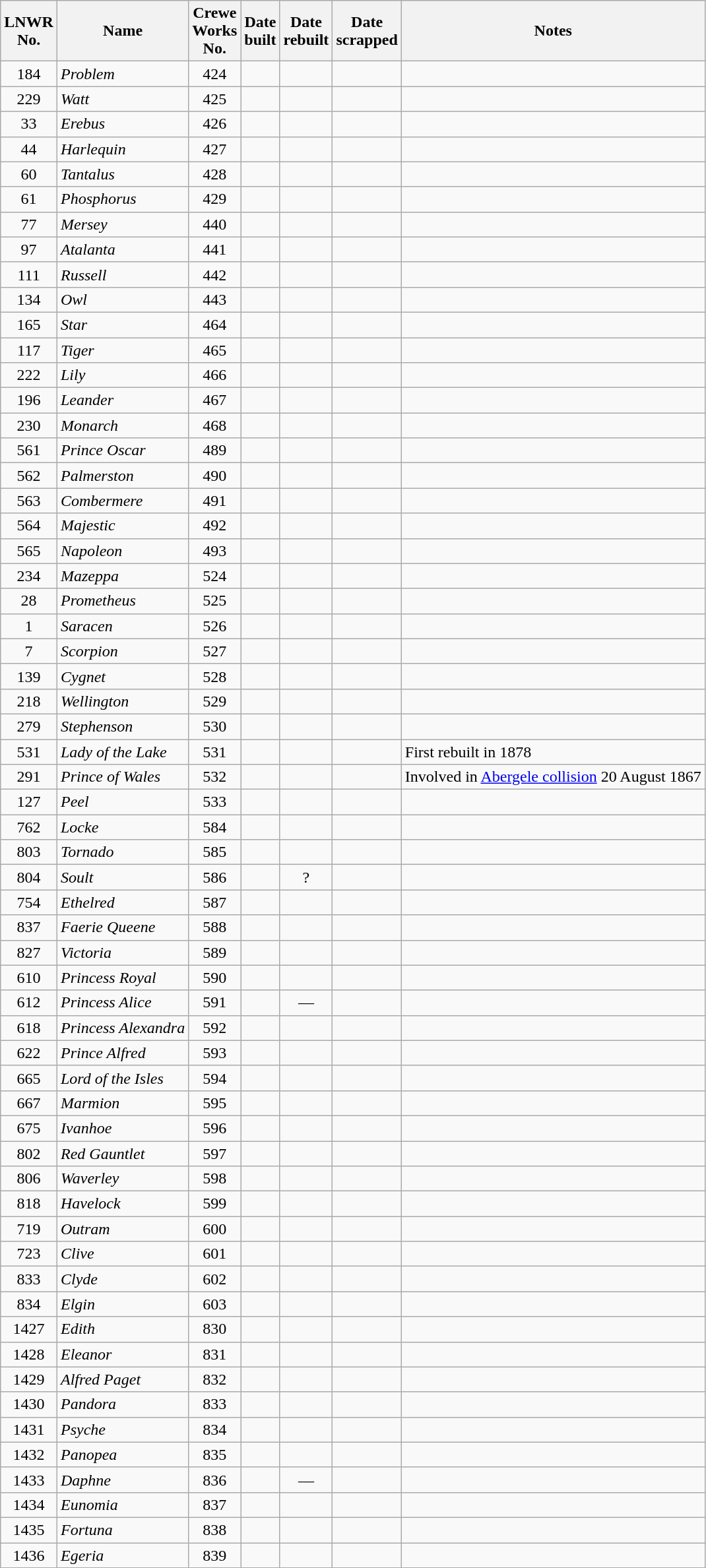<table class="wikitable sortable collapsible collapsed" style="text-align:center;">
<tr>
<th>LNWR<br>No.</th>
<th>Name</th>
<th>Crewe<br>Works<br>No.</th>
<th>Date<br>built</th>
<th>Date<br>rebuilt</th>
<th>Date<br>scrapped</th>
<th>Notes</th>
</tr>
<tr>
<td>184</td>
<td align=left><em>Problem</em></td>
<td>424</td>
<td></td>
<td></td>
<td></td>
<td align=left></td>
</tr>
<tr>
<td>229</td>
<td align=left><em>Watt</em></td>
<td>425</td>
<td></td>
<td></td>
<td></td>
<td align=left></td>
</tr>
<tr>
<td>33</td>
<td align=left><em>Erebus</em></td>
<td>426</td>
<td></td>
<td></td>
<td></td>
<td align=left></td>
</tr>
<tr>
<td>44</td>
<td align=left><em>Harlequin</em></td>
<td>427</td>
<td></td>
<td></td>
<td></td>
<td align=left></td>
</tr>
<tr>
<td>60</td>
<td align=left><em>Tantalus</em></td>
<td>428</td>
<td></td>
<td></td>
<td></td>
<td align=left></td>
</tr>
<tr>
<td>61</td>
<td align=left><em>Phosphorus</em></td>
<td>429</td>
<td></td>
<td></td>
<td></td>
<td align=left></td>
</tr>
<tr>
<td>77</td>
<td align=left><em>Mersey</em></td>
<td>440</td>
<td></td>
<td></td>
<td></td>
<td align=left></td>
</tr>
<tr>
<td>97</td>
<td align=left><em>Atalanta</em></td>
<td>441</td>
<td></td>
<td></td>
<td></td>
<td align=left></td>
</tr>
<tr>
<td>111</td>
<td align=left><em>Russell</em></td>
<td>442</td>
<td></td>
<td></td>
<td></td>
<td align=left></td>
</tr>
<tr>
<td>134</td>
<td align=left><em>Owl</em></td>
<td>443</td>
<td></td>
<td></td>
<td></td>
<td align=left></td>
</tr>
<tr>
<td>165</td>
<td align=left><em>Star</em></td>
<td>464</td>
<td></td>
<td></td>
<td></td>
<td align=left></td>
</tr>
<tr>
<td>117</td>
<td align=left><em>Tiger</em></td>
<td>465</td>
<td></td>
<td></td>
<td></td>
<td align=left></td>
</tr>
<tr>
<td>222</td>
<td align=left><em>Lily</em></td>
<td>466</td>
<td></td>
<td></td>
<td></td>
<td align=left></td>
</tr>
<tr>
<td>196</td>
<td align=left><em>Leander</em></td>
<td>467</td>
<td></td>
<td></td>
<td></td>
<td align=left></td>
</tr>
<tr>
<td>230</td>
<td align=left><em>Monarch</em></td>
<td>468</td>
<td></td>
<td></td>
<td></td>
<td align=left></td>
</tr>
<tr>
<td>561</td>
<td align=left><em>Prince Oscar</em></td>
<td>489</td>
<td></td>
<td></td>
<td></td>
<td align=left></td>
</tr>
<tr>
<td>562</td>
<td align=left><em>Palmerston</em></td>
<td>490</td>
<td></td>
<td></td>
<td></td>
<td align=left></td>
</tr>
<tr>
<td>563</td>
<td align=left><em>Combermere</em></td>
<td>491</td>
<td></td>
<td></td>
<td></td>
<td align=left></td>
</tr>
<tr>
<td>564</td>
<td align=left><em>Majestic</em></td>
<td>492</td>
<td></td>
<td></td>
<td></td>
<td align=left></td>
</tr>
<tr>
<td>565</td>
<td align=left><em>Napoleon</em></td>
<td>493</td>
<td></td>
<td></td>
<td></td>
<td align=left></td>
</tr>
<tr>
<td>234</td>
<td align=left><em>Mazeppa</em></td>
<td>524</td>
<td></td>
<td></td>
<td></td>
<td align=left></td>
</tr>
<tr>
<td>28</td>
<td align=left><em>Prometheus</em></td>
<td>525</td>
<td></td>
<td></td>
<td></td>
<td align=left></td>
</tr>
<tr>
<td>1</td>
<td align=left><em>Saracen</em></td>
<td>526</td>
<td></td>
<td></td>
<td></td>
<td align=left></td>
</tr>
<tr>
<td>7</td>
<td align=left><em>Scorpion</em></td>
<td>527</td>
<td></td>
<td></td>
<td></td>
<td align=left></td>
</tr>
<tr>
<td>139</td>
<td align=left><em>Cygnet</em></td>
<td>528</td>
<td></td>
<td></td>
<td></td>
<td align=left></td>
</tr>
<tr>
<td>218</td>
<td align=left><em>Wellington</em></td>
<td>529</td>
<td></td>
<td></td>
<td></td>
<td align=left></td>
</tr>
<tr>
<td>279</td>
<td align=left><em>Stephenson</em></td>
<td>530</td>
<td></td>
<td></td>
<td></td>
<td align=left></td>
</tr>
<tr>
<td>531</td>
<td align=left><em>Lady of the Lake</em></td>
<td>531</td>
<td></td>
<td></td>
<td></td>
<td align=left>First rebuilt in 1878</td>
</tr>
<tr>
<td>291</td>
<td align=left><em>Prince of Wales</em></td>
<td>532</td>
<td></td>
<td></td>
<td></td>
<td align=left>Involved in <a href='#'>Abergele collision</a> 20 August 1867</td>
</tr>
<tr>
<td>127</td>
<td align=left><em>Peel</em></td>
<td>533</td>
<td></td>
<td></td>
<td></td>
<td align=left></td>
</tr>
<tr>
<td>762</td>
<td align=left><em>Locke</em></td>
<td>584</td>
<td></td>
<td></td>
<td></td>
<td align=left></td>
</tr>
<tr>
<td>803</td>
<td align=left><em>Tornado</em></td>
<td>585</td>
<td></td>
<td></td>
<td></td>
<td align=left></td>
</tr>
<tr>
<td>804</td>
<td align=left><em>Soult</em></td>
<td>586</td>
<td></td>
<td>?</td>
<td></td>
<td align=left></td>
</tr>
<tr>
<td>754</td>
<td align=left><em>Ethelred</em></td>
<td>587</td>
<td></td>
<td></td>
<td></td>
<td align=left></td>
</tr>
<tr>
<td>837</td>
<td align=left><em>Faerie Queene</em></td>
<td>588</td>
<td></td>
<td></td>
<td></td>
<td align=left></td>
</tr>
<tr>
<td>827</td>
<td align=left><em>Victoria</em></td>
<td>589</td>
<td></td>
<td></td>
<td></td>
<td align=left></td>
</tr>
<tr>
<td>610</td>
<td align=left><em>Princess Royal</em></td>
<td>590</td>
<td></td>
<td></td>
<td></td>
<td align=left></td>
</tr>
<tr>
<td>612</td>
<td align=left><em>Princess Alice</em></td>
<td>591</td>
<td></td>
<td>—</td>
<td></td>
<td align=left></td>
</tr>
<tr>
<td>618</td>
<td align=left><em>Princess Alexandra</em></td>
<td>592</td>
<td></td>
<td></td>
<td></td>
<td align=left></td>
</tr>
<tr>
<td>622</td>
<td align=left><em>Prince Alfred</em></td>
<td>593</td>
<td></td>
<td></td>
<td></td>
<td align=left></td>
</tr>
<tr>
<td>665</td>
<td align=left><em>Lord of the Isles</em></td>
<td>594</td>
<td></td>
<td></td>
<td></td>
<td align=left></td>
</tr>
<tr>
<td>667</td>
<td align=left><em>Marmion</em></td>
<td>595</td>
<td></td>
<td></td>
<td></td>
<td align=left></td>
</tr>
<tr>
<td>675</td>
<td align=left><em>Ivanhoe</em></td>
<td>596</td>
<td></td>
<td></td>
<td></td>
<td align=left></td>
</tr>
<tr>
<td>802</td>
<td align=left><em>Red Gauntlet</em></td>
<td>597</td>
<td></td>
<td></td>
<td></td>
<td align=left></td>
</tr>
<tr>
<td>806</td>
<td align=left><em>Waverley</em></td>
<td>598</td>
<td></td>
<td></td>
<td></td>
<td align=left></td>
</tr>
<tr>
<td>818</td>
<td align=left><em>Havelock</em></td>
<td>599</td>
<td></td>
<td></td>
<td></td>
<td align=left></td>
</tr>
<tr>
<td>719</td>
<td align=left><em>Outram</em></td>
<td>600</td>
<td></td>
<td></td>
<td></td>
<td align=left></td>
</tr>
<tr>
<td>723</td>
<td align=left><em>Clive</em></td>
<td>601</td>
<td></td>
<td></td>
<td></td>
<td align=left></td>
</tr>
<tr>
<td>833</td>
<td align=left><em>Clyde</em></td>
<td>602</td>
<td></td>
<td></td>
<td></td>
<td align=left></td>
</tr>
<tr>
<td>834</td>
<td align=left><em>Elgin</em></td>
<td>603</td>
<td></td>
<td></td>
<td></td>
<td align=left></td>
</tr>
<tr>
<td>1427</td>
<td align=left><em>Edith</em></td>
<td>830</td>
<td></td>
<td></td>
<td></td>
<td align=left></td>
</tr>
<tr>
<td>1428</td>
<td align=left><em>Eleanor</em></td>
<td>831</td>
<td></td>
<td></td>
<td></td>
<td align=left></td>
</tr>
<tr>
<td>1429</td>
<td align=left><em>Alfred Paget</em></td>
<td>832</td>
<td></td>
<td></td>
<td></td>
<td align=left></td>
</tr>
<tr>
<td>1430</td>
<td align=left><em>Pandora</em></td>
<td>833</td>
<td></td>
<td></td>
<td></td>
<td align=left></td>
</tr>
<tr>
<td>1431</td>
<td align=left><em>Psyche</em></td>
<td>834</td>
<td></td>
<td></td>
<td></td>
<td align=left></td>
</tr>
<tr>
<td>1432</td>
<td align=left><em>Panopea</em></td>
<td>835</td>
<td></td>
<td></td>
<td></td>
<td align=left></td>
</tr>
<tr>
<td>1433</td>
<td align=left><em>Daphne</em></td>
<td>836</td>
<td></td>
<td>—</td>
<td></td>
<td align=left></td>
</tr>
<tr>
<td>1434</td>
<td align=left><em>Eunomia</em></td>
<td>837</td>
<td></td>
<td></td>
<td></td>
<td align=left></td>
</tr>
<tr>
<td>1435</td>
<td align=left><em>Fortuna</em></td>
<td>838</td>
<td></td>
<td></td>
<td></td>
<td align=left></td>
</tr>
<tr>
<td>1436</td>
<td align=left><em>Egeria</em></td>
<td>839</td>
<td></td>
<td></td>
<td></td>
<td align=left></td>
</tr>
</table>
